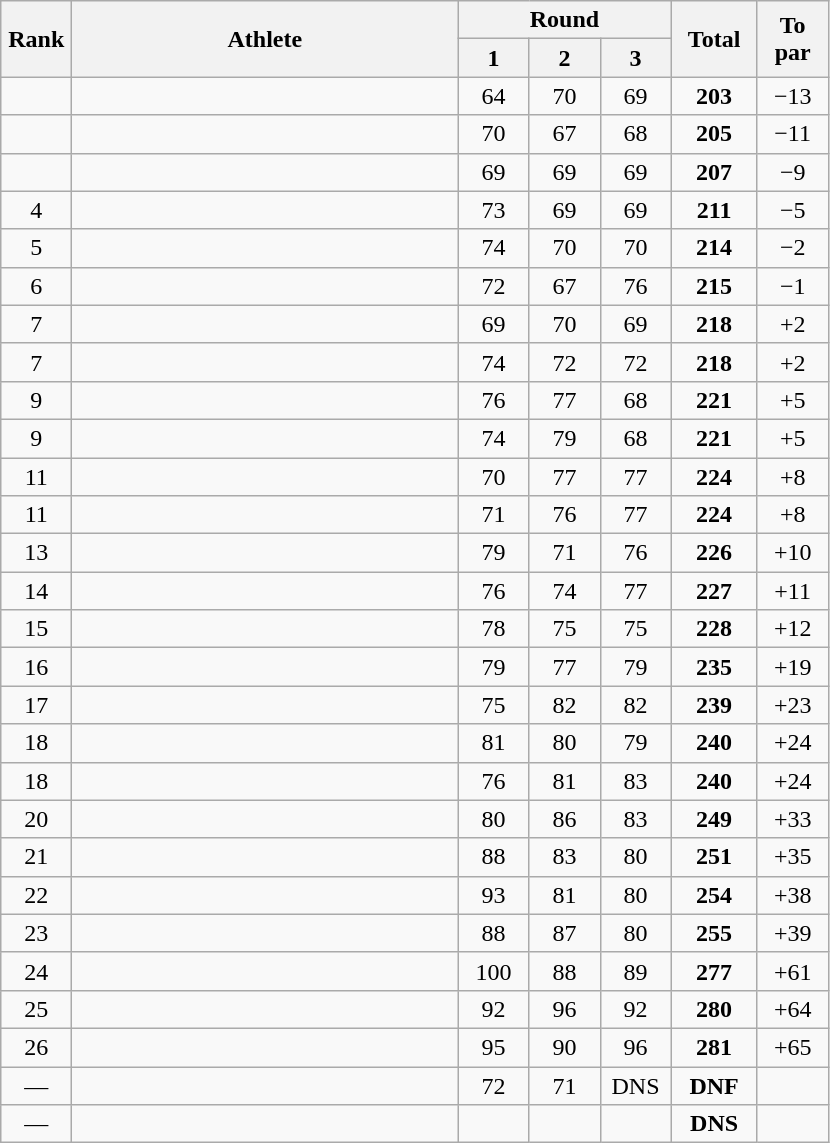<table class=wikitable style="text-align:center">
<tr>
<th rowspan="2" width=40>Rank</th>
<th rowspan="2" width=250>Athlete</th>
<th colspan="3">Round</th>
<th rowspan="2" width=50>Total</th>
<th rowspan="2" width=40>To par</th>
</tr>
<tr>
<th width=40>1</th>
<th width=40>2</th>
<th width=40>3</th>
</tr>
<tr>
<td></td>
<td align=left></td>
<td>64</td>
<td>70</td>
<td>69</td>
<td><strong>203</strong></td>
<td>−13</td>
</tr>
<tr>
<td></td>
<td align=left></td>
<td>70</td>
<td>67</td>
<td>68</td>
<td><strong>205</strong></td>
<td>−11</td>
</tr>
<tr>
<td></td>
<td align=left></td>
<td>69</td>
<td>69</td>
<td>69</td>
<td><strong>207</strong></td>
<td>−9</td>
</tr>
<tr>
<td>4</td>
<td align=left></td>
<td>73</td>
<td>69</td>
<td>69</td>
<td><strong>211</strong></td>
<td>−5</td>
</tr>
<tr>
<td>5</td>
<td align=left></td>
<td>74</td>
<td>70</td>
<td>70</td>
<td><strong>214</strong></td>
<td>−2</td>
</tr>
<tr>
<td>6</td>
<td align=left></td>
<td>72</td>
<td>67</td>
<td>76</td>
<td><strong>215</strong></td>
<td>−1</td>
</tr>
<tr>
<td>7</td>
<td align=left></td>
<td>69</td>
<td>70</td>
<td>69</td>
<td><strong>218</strong></td>
<td>+2</td>
</tr>
<tr>
<td>7</td>
<td align=left></td>
<td>74</td>
<td>72</td>
<td>72</td>
<td><strong>218</strong></td>
<td>+2</td>
</tr>
<tr>
<td>9</td>
<td align=left></td>
<td>76</td>
<td>77</td>
<td>68</td>
<td><strong>221</strong></td>
<td>+5</td>
</tr>
<tr>
<td>9</td>
<td align=left></td>
<td>74</td>
<td>79</td>
<td>68</td>
<td><strong>221</strong></td>
<td>+5</td>
</tr>
<tr>
<td>11</td>
<td align=left></td>
<td>70</td>
<td>77</td>
<td>77</td>
<td><strong>224</strong></td>
<td>+8</td>
</tr>
<tr>
<td>11</td>
<td align=left></td>
<td>71</td>
<td>76</td>
<td>77</td>
<td><strong>224</strong></td>
<td>+8</td>
</tr>
<tr>
<td>13</td>
<td align=left></td>
<td>79</td>
<td>71</td>
<td>76</td>
<td><strong>226</strong></td>
<td>+10</td>
</tr>
<tr>
<td>14</td>
<td align=left></td>
<td>76</td>
<td>74</td>
<td>77</td>
<td><strong>227</strong></td>
<td>+11</td>
</tr>
<tr>
<td>15</td>
<td align=left></td>
<td>78</td>
<td>75</td>
<td>75</td>
<td><strong>228</strong></td>
<td>+12</td>
</tr>
<tr>
<td>16</td>
<td align=left></td>
<td>79</td>
<td>77</td>
<td>79</td>
<td><strong>235</strong></td>
<td>+19</td>
</tr>
<tr>
<td>17</td>
<td align=left></td>
<td>75</td>
<td>82</td>
<td>82</td>
<td><strong>239</strong></td>
<td>+23</td>
</tr>
<tr>
<td>18</td>
<td align=left></td>
<td>81</td>
<td>80</td>
<td>79</td>
<td><strong>240</strong></td>
<td>+24</td>
</tr>
<tr>
<td>18</td>
<td align=left></td>
<td>76</td>
<td>81</td>
<td>83</td>
<td><strong>240</strong></td>
<td>+24</td>
</tr>
<tr>
<td>20</td>
<td align=left></td>
<td>80</td>
<td>86</td>
<td>83</td>
<td><strong>249</strong></td>
<td>+33</td>
</tr>
<tr>
<td>21</td>
<td align=left></td>
<td>88</td>
<td>83</td>
<td>80</td>
<td><strong>251</strong></td>
<td>+35</td>
</tr>
<tr>
<td>22</td>
<td align=left></td>
<td>93</td>
<td>81</td>
<td>80</td>
<td><strong>254</strong></td>
<td>+38</td>
</tr>
<tr>
<td>23</td>
<td align=left></td>
<td>88</td>
<td>87</td>
<td>80</td>
<td><strong>255</strong></td>
<td>+39</td>
</tr>
<tr>
<td>24</td>
<td align=left></td>
<td>100</td>
<td>88</td>
<td>89</td>
<td><strong>277</strong></td>
<td>+61</td>
</tr>
<tr>
<td>25</td>
<td align=left></td>
<td>92</td>
<td>96</td>
<td>92</td>
<td><strong>280</strong></td>
<td>+64</td>
</tr>
<tr>
<td>26</td>
<td align=left></td>
<td>95</td>
<td>90</td>
<td>96</td>
<td><strong>281</strong></td>
<td>+65</td>
</tr>
<tr>
<td>—</td>
<td align=left></td>
<td>72</td>
<td>71</td>
<td>DNS</td>
<td><strong>DNF</strong></td>
<td></td>
</tr>
<tr>
<td>—</td>
<td align=left></td>
<td></td>
<td></td>
<td></td>
<td><strong>DNS</strong></td>
<td></td>
</tr>
</table>
